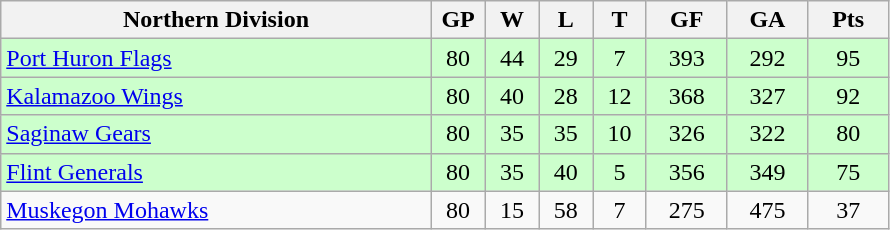<table class="wikitable">
<tr>
<th width="40%">Northern Division</th>
<th width="5%">GP</th>
<th width="5%">W</th>
<th width="5%">L</th>
<th width="5%">T</th>
<th width="7.5%">GF</th>
<th width="7.5%">GA</th>
<th width="7.5%">Pts</th>
</tr>
<tr align="center" bgcolor="#CCFFCC">
<td align="left"><a href='#'>Port Huron Flags</a></td>
<td>80</td>
<td>44</td>
<td>29</td>
<td>7</td>
<td>393</td>
<td>292</td>
<td>95</td>
</tr>
<tr align="center" bgcolor="#CCFFCC">
<td align="left"><a href='#'>Kalamazoo Wings</a></td>
<td>80</td>
<td>40</td>
<td>28</td>
<td>12</td>
<td>368</td>
<td>327</td>
<td>92</td>
</tr>
<tr align="center" bgcolor="#CCFFCC">
<td align="left"><a href='#'>Saginaw Gears</a></td>
<td>80</td>
<td>35</td>
<td>35</td>
<td>10</td>
<td>326</td>
<td>322</td>
<td>80</td>
</tr>
<tr align="center" bgcolor="#CCFFCC">
<td align="left"><a href='#'>Flint Generals</a></td>
<td>80</td>
<td>35</td>
<td>40</td>
<td>5</td>
<td>356</td>
<td>349</td>
<td>75</td>
</tr>
<tr align="center">
<td align="left"><a href='#'>Muskegon Mohawks</a></td>
<td>80</td>
<td>15</td>
<td>58</td>
<td>7</td>
<td>275</td>
<td>475</td>
<td>37</td>
</tr>
</table>
